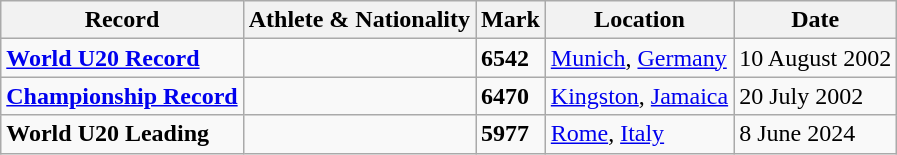<table class="wikitable">
<tr>
<th scope="col">Record</th>
<th scope="col">Athlete & Nationality</th>
<th scope="col">Mark</th>
<th scope="col">Location</th>
<th scope="col">Date</th>
</tr>
<tr>
<td><strong><a href='#'>World U20 Record</a></strong></td>
<td></td>
<td><strong>6542</strong></td>
<td><a href='#'>Munich</a>, <a href='#'>Germany</a></td>
<td>10 August 2002</td>
</tr>
<tr>
<td><strong><a href='#'>Championship Record</a></strong></td>
<td></td>
<td><strong>6470</strong></td>
<td><a href='#'>Kingston</a>, <a href='#'>Jamaica</a></td>
<td>20 July 2002</td>
</tr>
<tr>
<td><strong>World U20 Leading</strong></td>
<td></td>
<td><strong>5977</strong></td>
<td><a href='#'>Rome</a>, <a href='#'>Italy</a></td>
<td>8 June 2024</td>
</tr>
</table>
